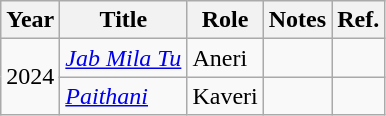<table class="wikitable sortable">
<tr>
<th>Year</th>
<th>Title</th>
<th>Role</th>
<th>Notes</th>
<th scope="col" class="unsortable">Ref.</th>
</tr>
<tr>
<td rowspan="2">2024</td>
<td><em><a href='#'>Jab Mila Tu</a></em></td>
<td>Aneri</td>
<td></td>
<td></td>
</tr>
<tr>
<td><a href='#'><em>Paithani</em></a></td>
<td>Kaveri</td>
<td></td>
<td></td>
</tr>
</table>
